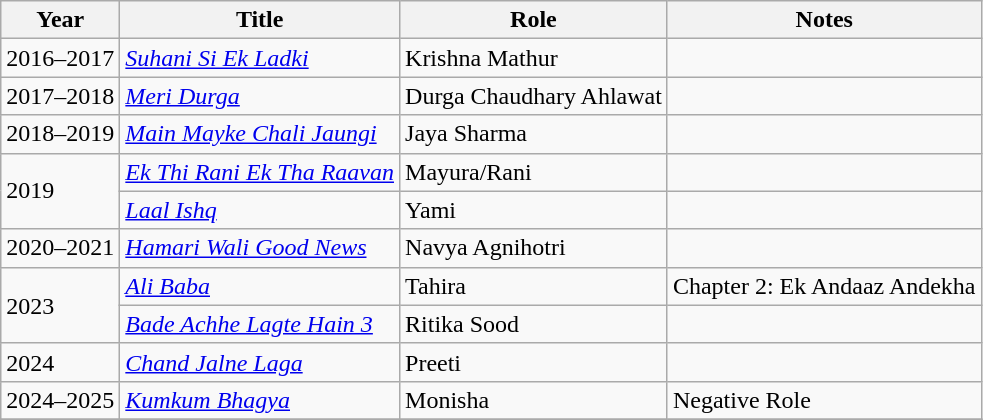<table class="wikitable">
<tr>
<th>Year</th>
<th>Title</th>
<th>Role</th>
<th>Notes</th>
</tr>
<tr>
<td>2016–2017</td>
<td><em><a href='#'>Suhani Si Ek Ladki</a></em></td>
<td>Krishna Mathur</td>
<td></td>
</tr>
<tr>
<td>2017–2018</td>
<td><em><a href='#'>Meri Durga</a></em></td>
<td>Durga Chaudhary Ahlawat</td>
<td></td>
</tr>
<tr>
<td>2018–2019</td>
<td><em><a href='#'>Main Mayke Chali Jaungi</a></em></td>
<td>Jaya Sharma</td>
<td></td>
</tr>
<tr>
<td rowspan="2">2019</td>
<td><em><a href='#'>Ek Thi Rani Ek Tha Raavan</a></em></td>
<td>Mayura/Rani</td>
<td></td>
</tr>
<tr>
<td><em><a href='#'>Laal Ishq</a></em></td>
<td>Yami</td>
<td></td>
</tr>
<tr>
<td>2020–2021</td>
<td><em><a href='#'>Hamari Wali Good News</a></em></td>
<td>Navya Agnihotri</td>
<td></td>
</tr>
<tr>
<td rowspan="2">2023</td>
<td><em><a href='#'>Ali Baba</a></em></td>
<td>Tahira</td>
<td>Chapter 2: Ek Andaaz Andekha</td>
</tr>
<tr>
<td><em><a href='#'>Bade Achhe Lagte Hain 3</a></em></td>
<td>Ritika Sood</td>
<td></td>
</tr>
<tr>
<td>2024</td>
<td><em><a href='#'>Chand Jalne Laga</a></em></td>
<td>Preeti</td>
<td></td>
</tr>
<tr>
<td>2024–2025</td>
<td><em><a href='#'>Kumkum Bhagya</a></em></td>
<td>Monisha</td>
<td>Negative Role</td>
</tr>
<tr>
</tr>
</table>
